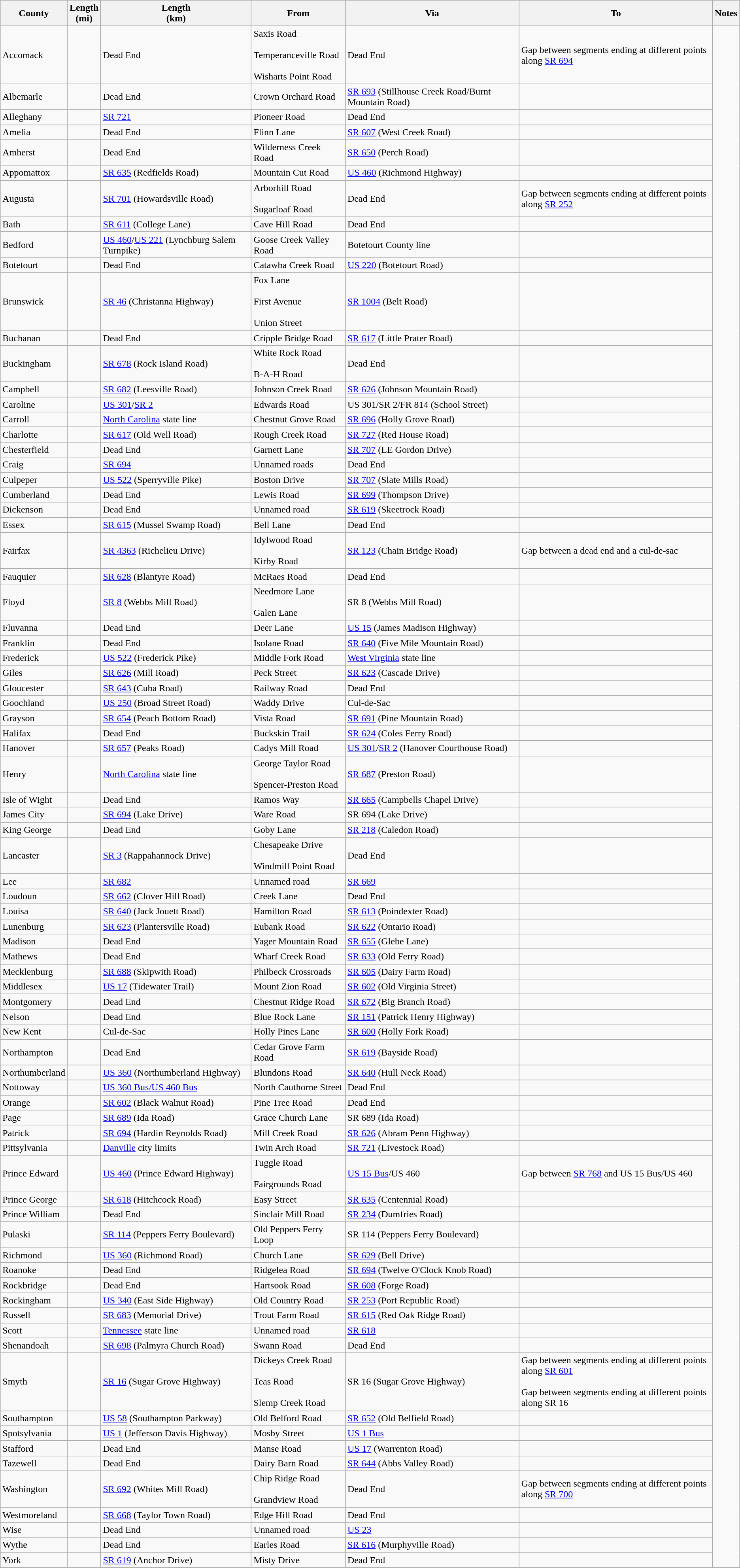<table class="wikitable sortable">
<tr>
<th>County</th>
<th>Length<br>(mi)</th>
<th>Length<br>(km)</th>
<th class="unsortable">From</th>
<th class="unsortable">Via</th>
<th class="unsortable">To</th>
<th class="unsortable">Notes</th>
</tr>
<tr>
<td id="Accomack">Accomack</td>
<td></td>
<td>Dead End</td>
<td>Saxis Road<br><br>Temperanceville Road<br><br>Wisharts Point Road</td>
<td>Dead End</td>
<td>Gap between segments ending at different points along <a href='#'>SR 694</a></td>
</tr>
<tr>
<td id="Albemarle">Albemarle</td>
<td></td>
<td>Dead End</td>
<td>Crown Orchard Road</td>
<td><a href='#'>SR 693</a> (Stillhouse Creek Road/Burnt Mountain Road)</td>
<td></td>
</tr>
<tr>
<td id="Alleghany">Alleghany</td>
<td></td>
<td><a href='#'>SR 721</a></td>
<td>Pioneer Road</td>
<td>Dead End</td>
<td></td>
</tr>
<tr>
<td id="Amelia">Amelia</td>
<td></td>
<td>Dead End</td>
<td>Flinn Lane</td>
<td><a href='#'>SR 607</a> (West Creek Road)</td>
<td></td>
</tr>
<tr>
<td id="Amherst">Amherst</td>
<td></td>
<td>Dead End</td>
<td>Wilderness Creek Road</td>
<td><a href='#'>SR 650</a> (Perch Road)</td>
<td></td>
</tr>
<tr>
<td id="Appomattox">Appomattox</td>
<td></td>
<td><a href='#'>SR 635</a> (Redfields Road)</td>
<td>Mountain Cut Road</td>
<td><a href='#'>US 460</a> (Richmond Highway)</td>
<td><br></td>
</tr>
<tr>
<td id="Augusta">Augusta</td>
<td></td>
<td><a href='#'>SR 701</a> (Howardsville Road)</td>
<td>Arborhill Road<br><br>Sugarloaf Road</td>
<td>Dead End</td>
<td>Gap between segments ending at different points along <a href='#'>SR 252</a></td>
</tr>
<tr>
<td id="Bath">Bath</td>
<td></td>
<td><a href='#'>SR 611</a> (College Lane)</td>
<td>Cave Hill Road</td>
<td>Dead End</td>
<td></td>
</tr>
<tr>
<td id="Bedford">Bedford</td>
<td></td>
<td><a href='#'>US 460</a>/<a href='#'>US 221</a> (Lynchburg Salem Turnpike)</td>
<td>Goose Creek Valley Road</td>
<td>Botetourt County line</td>
<td><br></td>
</tr>
<tr>
<td id="Botetourt">Botetourt</td>
<td></td>
<td>Dead End</td>
<td>Catawba Creek Road</td>
<td><a href='#'>US 220</a> (Botetourt Road)</td>
<td></td>
</tr>
<tr>
<td id="Brunswick">Brunswick</td>
<td></td>
<td><a href='#'>SR 46</a> (Christanna Highway)</td>
<td>Fox Lane<br><br>First Avenue<br><br>Union Street</td>
<td><a href='#'>SR 1004</a> (Belt Road)</td>
<td></td>
</tr>
<tr>
<td id="Buchanan">Buchanan</td>
<td></td>
<td>Dead End</td>
<td>Cripple Bridge Road</td>
<td><a href='#'>SR 617</a> (Little Prater Road)</td>
<td></td>
</tr>
<tr>
<td id="Buckingham">Buckingham</td>
<td></td>
<td><a href='#'>SR 678</a> (Rock Island Road)</td>
<td>White Rock Road<br><br>B-A-H Road</td>
<td>Dead End</td>
<td></td>
</tr>
<tr>
<td id="Campbell">Campbell</td>
<td></td>
<td><a href='#'>SR 682</a> (Leesville Road)</td>
<td>Johnson Creek Road</td>
<td><a href='#'>SR 626</a> (Johnson Mountain Road)</td>
<td></td>
</tr>
<tr>
<td id="Caroline">Caroline</td>
<td></td>
<td><a href='#'>US 301</a>/<a href='#'>SR 2</a></td>
<td>Edwards Road</td>
<td>US 301/SR 2/FR 814 (School Street)</td>
<td></td>
</tr>
<tr>
<td id="Carroll">Carroll</td>
<td></td>
<td><a href='#'>North Carolina</a> state line</td>
<td>Chestnut Grove Road</td>
<td><a href='#'>SR 696</a> (Holly Grove Road)</td>
<td><br></td>
</tr>
<tr>
<td id="Charlotte">Charlotte</td>
<td></td>
<td><a href='#'>SR 617</a> (Old Well Road)</td>
<td>Rough Creek Road</td>
<td><a href='#'>SR 727</a> (Red House Road)</td>
<td></td>
</tr>
<tr>
<td id="Chesterfield">Chesterfield</td>
<td></td>
<td>Dead End</td>
<td>Garnett Lane</td>
<td><a href='#'>SR 707</a> (LE Gordon Drive)</td>
<td><br></td>
</tr>
<tr>
<td id="Craig">Craig</td>
<td></td>
<td><a href='#'>SR 694</a></td>
<td>Unnamed roads</td>
<td>Dead End</td>
<td></td>
</tr>
<tr>
<td id="Culpeper">Culpeper</td>
<td></td>
<td><a href='#'>US 522</a> (Sperryville Pike)</td>
<td>Boston Drive</td>
<td><a href='#'>SR 707</a> (Slate Mills Road)</td>
<td></td>
</tr>
<tr>
<td id="Cumberland">Cumberland</td>
<td></td>
<td>Dead End</td>
<td>Lewis Road</td>
<td><a href='#'>SR 699</a> (Thompson Drive)</td>
<td></td>
</tr>
<tr>
<td id="Dickenson">Dickenson</td>
<td></td>
<td>Dead End</td>
<td>Unnamed road</td>
<td><a href='#'>SR 619</a> (Skeetrock Road)</td>
<td><br></td>
</tr>
<tr>
<td id="Essex">Essex</td>
<td></td>
<td><a href='#'>SR 615</a> (Mussel Swamp Road)</td>
<td>Bell Lane</td>
<td>Dead End</td>
<td></td>
</tr>
<tr>
<td id="Fairfax">Fairfax</td>
<td></td>
<td><a href='#'>SR 4363</a> (Richelieu Drive)</td>
<td>Idylwood Road<br><br>Kirby Road</td>
<td><a href='#'>SR 123</a> (Chain Bridge Road)</td>
<td>Gap between a dead end and a cul-de-sac</td>
</tr>
<tr>
<td id="Fauquier">Fauquier</td>
<td></td>
<td><a href='#'>SR 628</a> (Blantyre Road)</td>
<td>McRaes Road</td>
<td>Dead End</td>
<td></td>
</tr>
<tr>
<td id="Floyd">Floyd</td>
<td></td>
<td><a href='#'>SR 8</a> (Webbs Mill Road)</td>
<td>Needmore Lane<br><br>Galen Lane</td>
<td>SR 8 (Webbs Mill Road)</td>
<td></td>
</tr>
<tr>
<td id="Fluvanna">Fluvanna</td>
<td></td>
<td>Dead End</td>
<td>Deer Lane</td>
<td><a href='#'>US 15</a> (James Madison Highway)</td>
<td></td>
</tr>
<tr>
<td id="Franklin">Franklin</td>
<td></td>
<td>Dead End</td>
<td>Isolane Road</td>
<td><a href='#'>SR 640</a> (Five Mile Mountain Road)</td>
<td></td>
</tr>
<tr>
<td id="Frederick">Frederick</td>
<td></td>
<td><a href='#'>US 522</a> (Frederick Pike)</td>
<td>Middle Fork Road</td>
<td><a href='#'>West Virginia</a> state line</td>
<td></td>
</tr>
<tr>
<td id="Giles">Giles</td>
<td></td>
<td><a href='#'>SR 626</a> (Mill Road)</td>
<td>Peck Street</td>
<td><a href='#'>SR 623</a> (Cascade Drive)</td>
<td></td>
</tr>
<tr>
<td id="Gloucester">Gloucester</td>
<td></td>
<td><a href='#'>SR 643</a> (Cuba Road)</td>
<td>Railway Road</td>
<td>Dead End</td>
<td></td>
</tr>
<tr>
<td id="Goochland">Goochland</td>
<td></td>
<td><a href='#'>US 250</a> (Broad Street Road)</td>
<td>Waddy Drive</td>
<td>Cul-de-Sac</td>
<td></td>
</tr>
<tr>
<td id="Grayson">Grayson</td>
<td></td>
<td><a href='#'>SR 654</a> (Peach Bottom Road)</td>
<td>Vista Road</td>
<td><a href='#'>SR 691</a> (Pine Mountain Road)</td>
<td><br>
</td>
</tr>
<tr>
<td id="Halifax">Halifax</td>
<td></td>
<td>Dead End</td>
<td>Buckskin Trail</td>
<td><a href='#'>SR 624</a> (Coles Ferry Road)</td>
<td></td>
</tr>
<tr>
<td id="Hanover">Hanover</td>
<td></td>
<td><a href='#'>SR 657</a> (Peaks Road)</td>
<td>Cadys Mill Road</td>
<td><a href='#'>US 301</a>/<a href='#'>SR 2</a> (Hanover Courthouse Road)</td>
<td><br></td>
</tr>
<tr>
<td id="Henry">Henry</td>
<td></td>
<td><a href='#'>North Carolina</a> state line</td>
<td>George Taylor Road<br><br>Spencer-Preston Road</td>
<td><a href='#'>SR 687</a> (Preston Road)</td>
<td><br></td>
</tr>
<tr>
<td id="Isle of Wight">Isle of Wight</td>
<td></td>
<td>Dead End</td>
<td>Ramos Way</td>
<td><a href='#'>SR 665</a> (Campbells Chapel Drive)</td>
<td></td>
</tr>
<tr>
<td id="James City">James City</td>
<td></td>
<td><a href='#'>SR 694</a> (Lake Drive)</td>
<td>Ware Road</td>
<td>SR 694 (Lake Drive)</td>
<td><br></td>
</tr>
<tr>
<td id="King George">King George</td>
<td></td>
<td>Dead End</td>
<td>Goby Lane</td>
<td><a href='#'>SR 218</a> (Caledon Road)</td>
<td><br></td>
</tr>
<tr>
<td id="Lancaster">Lancaster</td>
<td></td>
<td><a href='#'>SR 3</a> (Rappahannock Drive)</td>
<td>Chesapeake Drive<br><br>Windmill Point Road</td>
<td>Dead End</td>
<td></td>
</tr>
<tr>
<td id="Lee">Lee</td>
<td></td>
<td><a href='#'>SR 682</a></td>
<td>Unnamed road</td>
<td><a href='#'>SR 669</a></td>
<td></td>
</tr>
<tr>
<td id="Loudoun">Loudoun</td>
<td></td>
<td><a href='#'>SR 662</a> (Clover Hill Road)</td>
<td>Creek Lane</td>
<td>Dead End</td>
<td></td>
</tr>
<tr>
<td id="Louisa">Louisa</td>
<td></td>
<td><a href='#'>SR 640</a> (Jack Jouett Road)</td>
<td>Hamilton Road</td>
<td><a href='#'>SR 613</a> (Poindexter Road)</td>
<td></td>
</tr>
<tr>
<td id="Lunenburg">Lunenburg</td>
<td></td>
<td><a href='#'>SR 623</a> (Plantersville Road)</td>
<td>Eubank Road</td>
<td><a href='#'>SR 622</a> (Ontario Road)</td>
<td></td>
</tr>
<tr>
<td id="Madison">Madison</td>
<td></td>
<td>Dead End</td>
<td>Yager Mountain Road</td>
<td><a href='#'>SR 655</a> (Glebe Lane)</td>
<td></td>
</tr>
<tr>
<td id="Mathews">Mathews</td>
<td></td>
<td>Dead End</td>
<td>Wharf Creek Road</td>
<td><a href='#'>SR 633</a> (Old Ferry Road)</td>
<td></td>
</tr>
<tr>
<td id="Mecklenburg">Mecklenburg</td>
<td></td>
<td><a href='#'>SR 688</a> (Skipwith Road)</td>
<td>Philbeck Crossroads</td>
<td><a href='#'>SR 605</a> (Dairy Farm Road)</td>
<td></td>
</tr>
<tr>
<td id="Middlesex">Middlesex</td>
<td></td>
<td><a href='#'>US 17</a> (Tidewater Trail)</td>
<td>Mount Zion Road</td>
<td><a href='#'>SR 602</a> (Old Virginia Street)</td>
<td></td>
</tr>
<tr>
<td id="Montgomery">Montgomery</td>
<td></td>
<td>Dead End</td>
<td>Chestnut Ridge Road</td>
<td><a href='#'>SR 672</a> (Big Branch Road)</td>
<td></td>
</tr>
<tr>
<td id="Nelson">Nelson</td>
<td></td>
<td>Dead End</td>
<td>Blue Rock Lane</td>
<td><a href='#'>SR 151</a> (Patrick Henry Highway)</td>
<td></td>
</tr>
<tr>
<td id="New Kent">New Kent</td>
<td></td>
<td>Cul-de-Sac</td>
<td>Holly Pines Lane</td>
<td><a href='#'>SR 600</a> (Holly Fork Road)</td>
<td></td>
</tr>
<tr>
<td id="Northampton">Northampton</td>
<td></td>
<td>Dead End</td>
<td>Cedar Grove Farm Road</td>
<td><a href='#'>SR 619</a> (Bayside Road)</td>
<td></td>
</tr>
<tr>
<td id="Northumberland">Northumberland</td>
<td></td>
<td><a href='#'>US 360</a> (Northumberland Highway)</td>
<td>Blundons Road</td>
<td><a href='#'>SR 640</a> (Hull Neck Road)</td>
<td></td>
</tr>
<tr>
<td id="Nottoway">Nottoway</td>
<td></td>
<td><a href='#'>US 360 Bus/US 460 Bus</a></td>
<td>North Cauthorne Street</td>
<td>Dead End</td>
<td></td>
</tr>
<tr>
<td id="Orange">Orange</td>
<td></td>
<td><a href='#'>SR 602</a> (Black Walnut Road)</td>
<td>Pine Tree Road</td>
<td>Dead End</td>
<td></td>
</tr>
<tr>
<td id="Page">Page</td>
<td></td>
<td><a href='#'>SR 689</a> (Ida Road)</td>
<td>Grace Church Lane</td>
<td>SR 689 (Ida Road)</td>
<td></td>
</tr>
<tr>
<td id="Patrick">Patrick</td>
<td></td>
<td><a href='#'>SR 694</a> (Hardin Reynolds Road)</td>
<td>Mill Creek Road</td>
<td><a href='#'>SR 626</a> (Abram Penn Highway)</td>
<td></td>
</tr>
<tr>
<td id="Pittsylvania">Pittsylvania</td>
<td></td>
<td><a href='#'>Danville</a> city limits</td>
<td>Twin Arch Road</td>
<td><a href='#'>SR 721</a> (Livestock Road)</td>
<td><br></td>
</tr>
<tr>
<td id="Prince Edward">Prince Edward</td>
<td></td>
<td><a href='#'>US 460</a> (Prince Edward Highway)</td>
<td>Tuggle Road<br><br>Fairgrounds Road</td>
<td><a href='#'>US 15 Bus</a>/US 460</td>
<td>Gap between <a href='#'>SR 768</a> and US 15 Bus/US 460</td>
</tr>
<tr>
<td id="Prince George">Prince George</td>
<td></td>
<td><a href='#'>SR 618</a> (Hitchcock Road)</td>
<td>Easy Street</td>
<td><a href='#'>SR 635</a> (Centennial Road)</td>
<td></td>
</tr>
<tr>
<td id="Prince William">Prince William</td>
<td></td>
<td>Dead End</td>
<td>Sinclair Mill Road</td>
<td><a href='#'>SR 234</a> (Dumfries Road)</td>
<td></td>
</tr>
<tr>
<td id="Pulaski">Pulaski</td>
<td></td>
<td><a href='#'>SR 114</a> (Peppers Ferry Boulevard)</td>
<td>Old Peppers Ferry Loop</td>
<td>SR 114 (Peppers Ferry Boulevard)</td>
<td><br></td>
</tr>
<tr>
<td id="Richmond">Richmond</td>
<td></td>
<td><a href='#'>US 360</a> (Richmond Road)</td>
<td>Church Lane</td>
<td><a href='#'>SR 629</a> (Bell Drive)</td>
<td></td>
</tr>
<tr>
<td id="Roanoke">Roanoke</td>
<td></td>
<td>Dead End</td>
<td>Ridgelea Road</td>
<td><a href='#'>SR 694</a> (Twelve O'Clock Knob Road)</td>
<td></td>
</tr>
<tr>
<td id="Rockbridge">Rockbridge</td>
<td></td>
<td>Dead End</td>
<td>Hartsook Road</td>
<td><a href='#'>SR 608</a> (Forge Road)</td>
<td></td>
</tr>
<tr>
<td id="Rockingham">Rockingham</td>
<td></td>
<td><a href='#'>US 340</a> (East Side Highway)</td>
<td>Old Country Road</td>
<td><a href='#'>SR 253</a> (Port Republic Road)</td>
<td></td>
</tr>
<tr>
<td id="Russell">Russell</td>
<td></td>
<td><a href='#'>SR 683</a> (Memorial Drive)</td>
<td>Trout Farm Road</td>
<td><a href='#'>SR 615</a> (Red Oak Ridge Road)</td>
<td></td>
</tr>
<tr>
<td id="Scott">Scott</td>
<td></td>
<td><a href='#'>Tennessee</a> state line</td>
<td>Unnamed road</td>
<td><a href='#'>SR 618</a></td>
<td></td>
</tr>
<tr>
<td id="Shenandoah">Shenandoah</td>
<td></td>
<td><a href='#'>SR 698</a> (Palmyra Church Road)</td>
<td>Swann Road</td>
<td>Dead End</td>
<td></td>
</tr>
<tr>
<td id="Smyth">Smyth</td>
<td></td>
<td><a href='#'>SR 16</a> (Sugar Grove Highway)</td>
<td>Dickeys Creek Road<br><br>Teas Road<br><br>Slemp Creek Road</td>
<td>SR 16 (Sugar Grove Highway)</td>
<td>Gap between segments ending at different points along <a href='#'>SR 601</a><br><br>Gap between segments ending at different points along SR 16</td>
</tr>
<tr>
<td id="Southampton">Southampton</td>
<td></td>
<td><a href='#'>US 58</a> (Southampton Parkway)</td>
<td>Old Belford Road</td>
<td><a href='#'>SR 652</a> (Old Belfield Road)</td>
<td></td>
</tr>
<tr>
<td id="Spotsylvania">Spotsylvania</td>
<td></td>
<td><a href='#'>US 1</a> (Jefferson Davis Highway)</td>
<td>Mosby Street</td>
<td><a href='#'>US 1 Bus</a></td>
<td></td>
</tr>
<tr>
<td id="Stafford">Stafford</td>
<td></td>
<td>Dead End</td>
<td>Manse Road</td>
<td><a href='#'>US 17</a> (Warrenton Road)</td>
<td><br>
</td>
</tr>
<tr>
<td id="Tazewell">Tazewell</td>
<td></td>
<td>Dead End</td>
<td>Dairy Barn Road</td>
<td><a href='#'>SR 644</a> (Abbs Valley Road)</td>
<td><br></td>
</tr>
<tr>
<td id="Washington">Washington</td>
<td></td>
<td><a href='#'>SR 692</a> (Whites Mill Road)</td>
<td>Chip Ridge Road<br><br>Grandview Road</td>
<td>Dead End</td>
<td>Gap between segments ending at different points along <a href='#'>SR 700</a></td>
</tr>
<tr>
<td id="Westmoreland">Westmoreland</td>
<td></td>
<td><a href='#'>SR 668</a> (Taylor Town Road)</td>
<td>Edge Hill Road</td>
<td>Dead End</td>
<td></td>
</tr>
<tr>
<td id="Wise">Wise</td>
<td></td>
<td>Dead End</td>
<td>Unnamed road</td>
<td><a href='#'>US 23</a></td>
<td></td>
</tr>
<tr>
<td id="Wythe">Wythe</td>
<td></td>
<td>Dead End</td>
<td>Earles Road</td>
<td><a href='#'>SR 616</a> (Murphyville Road)</td>
<td></td>
</tr>
<tr>
<td id="York">York</td>
<td></td>
<td><a href='#'>SR 619</a> (Anchor Drive)</td>
<td>Misty Drive</td>
<td>Dead End</td>
<td></td>
</tr>
</table>
